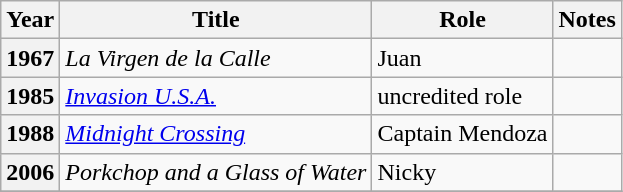<table class="wikitable sortable plainrowheaders">
<tr>
<th>Year</th>
<th>Title</th>
<th>Role</th>
<th class="unsortable">Notes</th>
</tr>
<tr>
<th scope="row">1967</th>
<td><em>La Virgen de la Calle</em></td>
<td>Juan</td>
<td></td>
</tr>
<tr>
<th scope="row">1985</th>
<td><em><a href='#'>Invasion U.S.A.</a></em></td>
<td>uncredited role</td>
<td></td>
</tr>
<tr>
<th scope="row">1988</th>
<td><em><a href='#'>Midnight Crossing</a></em></td>
<td>Captain Mendoza</td>
<td></td>
</tr>
<tr>
<th scope="row">2006</th>
<td><em>Porkchop and a Glass of Water</em></td>
<td>Nicky</td>
<td></td>
</tr>
<tr>
</tr>
</table>
